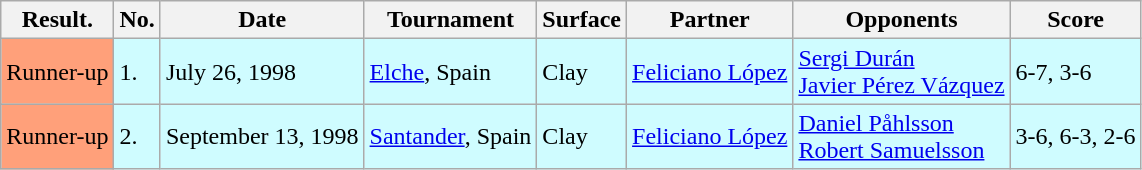<table class=wikitable style>
<tr>
<th>Result.</th>
<th>No.</th>
<th>Date</th>
<th>Tournament</th>
<th>Surface</th>
<th>Partner</th>
<th>Opponents</th>
<th>Score</th>
</tr>
<tr bgcolor="CFFCFF">
<td style="background:#ffa07a;">Runner-up</td>
<td>1.</td>
<td>July 26, 1998</td>
<td><a href='#'>Elche</a>, Spain</td>
<td>Clay</td>
<td> <a href='#'>Feliciano López</a></td>
<td> <a href='#'>Sergi Durán</a><br> <a href='#'>Javier Pérez Vázquez</a></td>
<td>6-7, 3-6</td>
</tr>
<tr bgcolor="CFFCFF">
<td style="background:#ffa07a;">Runner-up</td>
<td>2.</td>
<td>September 13, 1998</td>
<td><a href='#'>Santander</a>, Spain</td>
<td>Clay</td>
<td> <a href='#'>Feliciano López</a></td>
<td> <a href='#'>Daniel Påhlsson</a><br> <a href='#'>Robert Samuelsson</a></td>
<td>3-6, 6-3, 2-6</td>
</tr>
</table>
